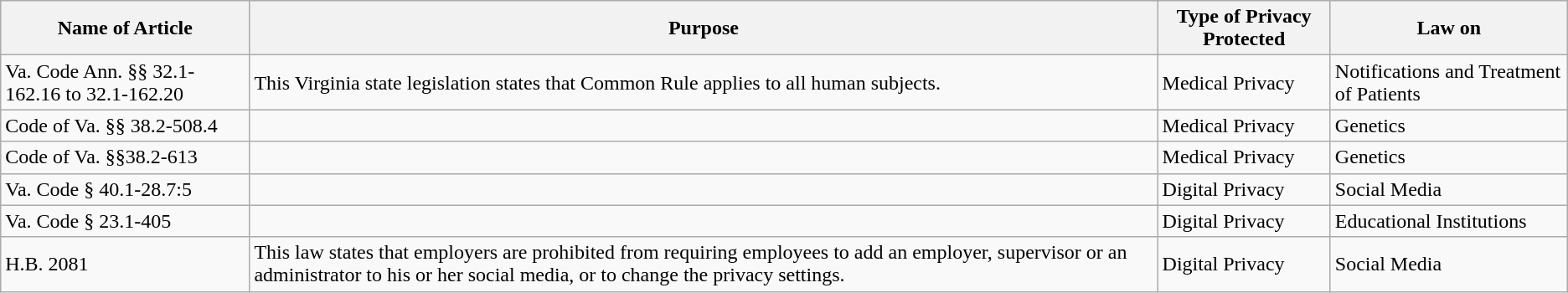<table class="wikitable">
<tr>
<th>Name of Article</th>
<th>Purpose</th>
<th>Type of Privacy Protected</th>
<th>Law on</th>
</tr>
<tr>
<td>Va. Code Ann. §§ 32.1-162.16 to 32.1-162.20</td>
<td>This Virginia state legislation states that Common Rule applies to all human subjects.</td>
<td>Medical Privacy</td>
<td>Notifications and Treatment of Patients</td>
</tr>
<tr>
<td>Code of Va. §§ 38.2-508.4</td>
<td></td>
<td>Medical Privacy</td>
<td>Genetics</td>
</tr>
<tr>
<td>Code of Va. §§38.2-613</td>
<td></td>
<td>Medical Privacy</td>
<td>Genetics</td>
</tr>
<tr>
<td>Va. Code § 40.1-28.7:5</td>
<td></td>
<td>Digital Privacy</td>
<td>Social Media</td>
</tr>
<tr>
<td>Va. Code § 23.1-405</td>
<td></td>
<td>Digital Privacy</td>
<td>Educational Institutions</td>
</tr>
<tr>
<td>H.B. 2081</td>
<td>This law states that employers are prohibited from requiring employees to add an employer, supervisor or an administrator to his or her social media, or to change the privacy settings.</td>
<td>Digital Privacy</td>
<td>Social Media</td>
</tr>
</table>
